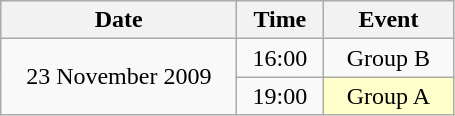<table class = "wikitable" style="text-align:center;">
<tr>
<th width=150>Date</th>
<th width=50>Time</th>
<th width=80>Event</th>
</tr>
<tr>
<td rowspan=2>23 November 2009</td>
<td>16:00</td>
<td>Group B</td>
</tr>
<tr>
<td>19:00</td>
<td bgcolor=ffffcc>Group A</td>
</tr>
</table>
